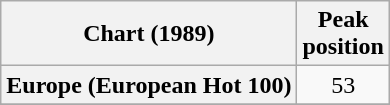<table class="wikitable sortable plainrowheaders">
<tr>
<th>Chart (1989)</th>
<th>Peak<br>position</th>
</tr>
<tr>
<th scope="row">Europe (European Hot 100)</th>
<td style="text-align:center;">53</td>
</tr>
<tr>
</tr>
</table>
